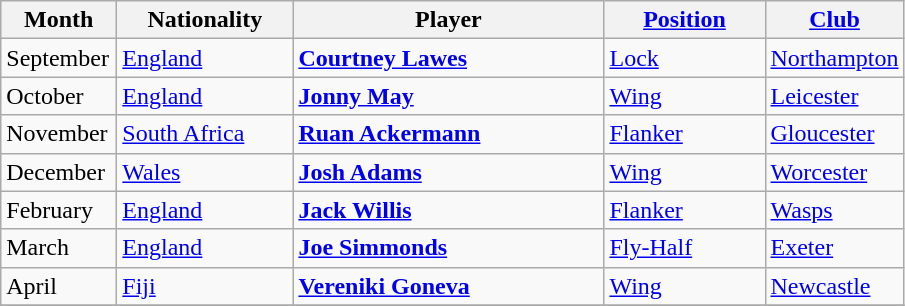<table class="wikitable">
<tr>
<th width=70>Month</th>
<th width=110>Nationality</th>
<th width=200>Player</th>
<th width=100><a href='#'>Position</a></th>
<th width=80><a href='#'>Club</a></th>
</tr>
<tr>
<td>September</td>
<td> <a href='#'>England</a></td>
<td><strong><a href='#'>Courtney Lawes</a></strong></td>
<td><a href='#'>Lock</a></td>
<td><a href='#'>Northampton</a></td>
</tr>
<tr>
<td>October</td>
<td> <a href='#'>England</a></td>
<td><strong><a href='#'>Jonny May</a></strong></td>
<td><a href='#'>Wing</a></td>
<td><a href='#'>Leicester</a></td>
</tr>
<tr>
<td>November</td>
<td> <a href='#'>South Africa</a></td>
<td><strong><a href='#'>Ruan Ackermann</a></strong></td>
<td><a href='#'>Flanker</a></td>
<td><a href='#'>Gloucester</a></td>
</tr>
<tr>
<td>December</td>
<td> <a href='#'>Wales</a></td>
<td><strong><a href='#'>Josh Adams</a></strong></td>
<td><a href='#'>Wing</a></td>
<td><a href='#'>Worcester</a></td>
</tr>
<tr>
<td>February</td>
<td> <a href='#'>England</a></td>
<td><strong><a href='#'>Jack Willis</a></strong></td>
<td><a href='#'>Flanker</a></td>
<td><a href='#'>Wasps</a></td>
</tr>
<tr>
<td>March</td>
<td> <a href='#'>England</a></td>
<td><strong><a href='#'>Joe Simmonds</a></strong></td>
<td><a href='#'>Fly-Half</a></td>
<td><a href='#'>Exeter</a></td>
</tr>
<tr>
<td>April</td>
<td> <a href='#'>Fiji</a></td>
<td><strong><a href='#'>Vereniki Goneva</a></strong></td>
<td><a href='#'>Wing</a></td>
<td><a href='#'>Newcastle</a></td>
</tr>
<tr>
</tr>
</table>
